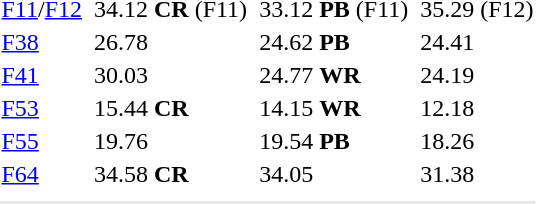<table>
<tr>
<td><a href='#'>F11</a>/<a href='#'>F12</a></td>
<td></td>
<td>34.12 <strong>CR</strong> (F11)</td>
<td></td>
<td>33.12 <strong>PB</strong> (F11)</td>
<td></td>
<td>35.29 (F12)</td>
</tr>
<tr>
<td><a href='#'>F38</a></td>
<td></td>
<td>26.78</td>
<td></td>
<td>24.62 <strong>PB</strong></td>
<td></td>
<td>24.41</td>
</tr>
<tr>
<td><a href='#'>F41</a></td>
<td></td>
<td>30.03</td>
<td></td>
<td>24.77 <strong>WR</strong></td>
<td></td>
<td>24.19</td>
</tr>
<tr>
<td><a href='#'>F53</a></td>
<td></td>
<td>15.44 <strong>CR</strong></td>
<td></td>
<td>14.15 <strong>WR</strong></td>
<td></td>
<td>12.18</td>
</tr>
<tr>
<td><a href='#'>F55</a></td>
<td></td>
<td>19.76</td>
<td></td>
<td>19.54 <strong>PB</strong></td>
<td></td>
<td>18.26</td>
</tr>
<tr>
<td><a href='#'>F64</a></td>
<td></td>
<td>34.58 <strong>CR</strong></td>
<td></td>
<td>34.05</td>
<td></td>
<td>31.38</td>
</tr>
<tr>
<td colspan=7></td>
</tr>
<tr>
</tr>
<tr bgcolor= e8e8e8>
<td colspan=7></td>
</tr>
</table>
